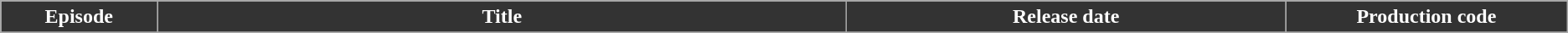<table class="wikitable plainrowheaders" style="background: #FFFFFF;" style="width:100%">
<tr>
<th scope="col" style="background:#333; color:#fff; width:5%;">Episode</th>
<th scope="col" style="background:#333; color:#fff; width:22%;">Title</th>
<th scope="col" style="background:#333; color:#fff; width:14%;">Release date</th>
<th scope="col" style="background:#333; color:#fff; width:9%;">Production code</th>
</tr>
<tr>
</tr>
</table>
